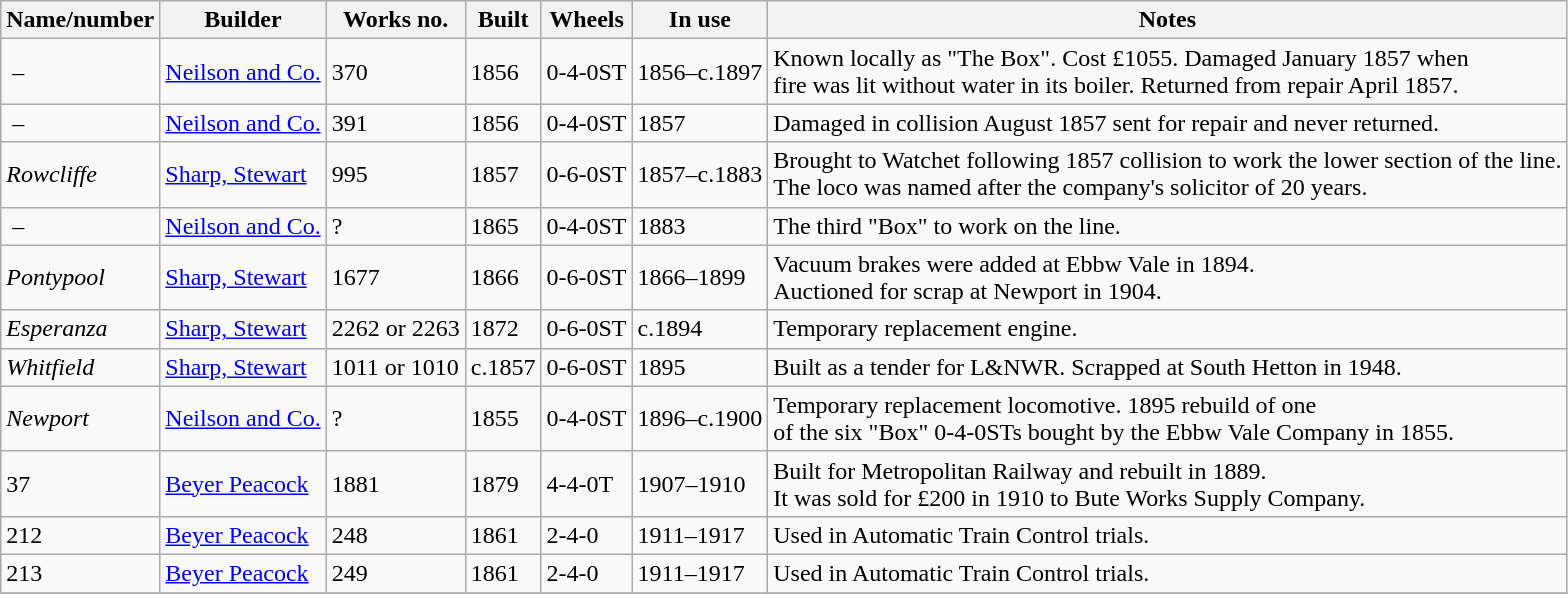<table class="wikitable">
<tr>
<th>Name/number</th>
<th>Builder</th>
<th>Works no.</th>
<th>Built</th>
<th>Wheels</th>
<th>In use</th>
<th>Notes</th>
</tr>
<tr>
<td> –</td>
<td><a href='#'>Neilson and Co.</a></td>
<td>370</td>
<td>1856</td>
<td>0-4-0ST</td>
<td>1856–c.1897</td>
<td>Known locally as "The Box". Cost £1055. Damaged January 1857 when<br>fire was lit without water in its boiler. Returned from repair April 1857.</td>
</tr>
<tr>
<td> –</td>
<td><a href='#'>Neilson and Co.</a></td>
<td>391</td>
<td>1856</td>
<td>0-4-0ST</td>
<td>1857</td>
<td>Damaged in collision August 1857 sent for repair and never returned.</td>
</tr>
<tr>
<td><em>Rowcliffe</em></td>
<td><a href='#'>Sharp, Stewart</a></td>
<td>995</td>
<td>1857</td>
<td>0-6-0ST</td>
<td>1857–c.1883</td>
<td>Brought to Watchet following 1857 collision to work the lower section of the line.<br>The loco was named after the company's solicitor of 20 years.</td>
</tr>
<tr>
<td> –</td>
<td><a href='#'>Neilson and Co.</a></td>
<td>?</td>
<td>1865</td>
<td>0-4-0ST</td>
<td>1883</td>
<td>The third "Box" to work on the line.</td>
</tr>
<tr>
<td><em>Pontypool</em></td>
<td><a href='#'>Sharp, Stewart</a></td>
<td>1677</td>
<td>1866</td>
<td>0-6-0ST</td>
<td>1866–1899</td>
<td>Vacuum brakes were added at Ebbw Vale in 1894.<br>Auctioned for scrap at Newport in 1904.</td>
</tr>
<tr>
<td><em>Esperanza</em></td>
<td><a href='#'>Sharp, Stewart</a></td>
<td>2262 or 2263</td>
<td>1872</td>
<td>0-6-0ST</td>
<td>c.1894</td>
<td>Temporary replacement engine.</td>
</tr>
<tr>
<td><em>Whitfield</em></td>
<td><a href='#'>Sharp, Stewart</a></td>
<td>1011 or 1010</td>
<td>c.1857</td>
<td>0-6-0ST</td>
<td>1895</td>
<td>Built as a tender for L&NWR. Scrapped at South Hetton in 1948.</td>
</tr>
<tr>
<td><em>Newport</em></td>
<td><a href='#'>Neilson and Co.</a></td>
<td>?</td>
<td>1855</td>
<td>0-4-0ST</td>
<td>1896–c.1900</td>
<td>Temporary replacement locomotive. 1895 rebuild of one<br>of the six "Box" 0-4-0STs bought by the Ebbw Vale Company in 1855.</td>
</tr>
<tr>
<td>37</td>
<td><a href='#'>Beyer Peacock</a></td>
<td>1881</td>
<td>1879</td>
<td>4-4-0T</td>
<td>1907–1910</td>
<td>Built for Metropolitan Railway and rebuilt in 1889.<br>It was sold for £200 in 1910 to Bute Works Supply Company.</td>
</tr>
<tr>
<td>212</td>
<td><a href='#'>Beyer Peacock</a></td>
<td>248</td>
<td>1861</td>
<td>2-4-0</td>
<td>1911–1917</td>
<td>Used in Automatic Train Control trials.</td>
</tr>
<tr>
<td>213</td>
<td><a href='#'>Beyer Peacock</a></td>
<td>249</td>
<td>1861</td>
<td>2-4-0</td>
<td>1911–1917</td>
<td>Used in Automatic Train Control trials.</td>
</tr>
<tr>
</tr>
</table>
